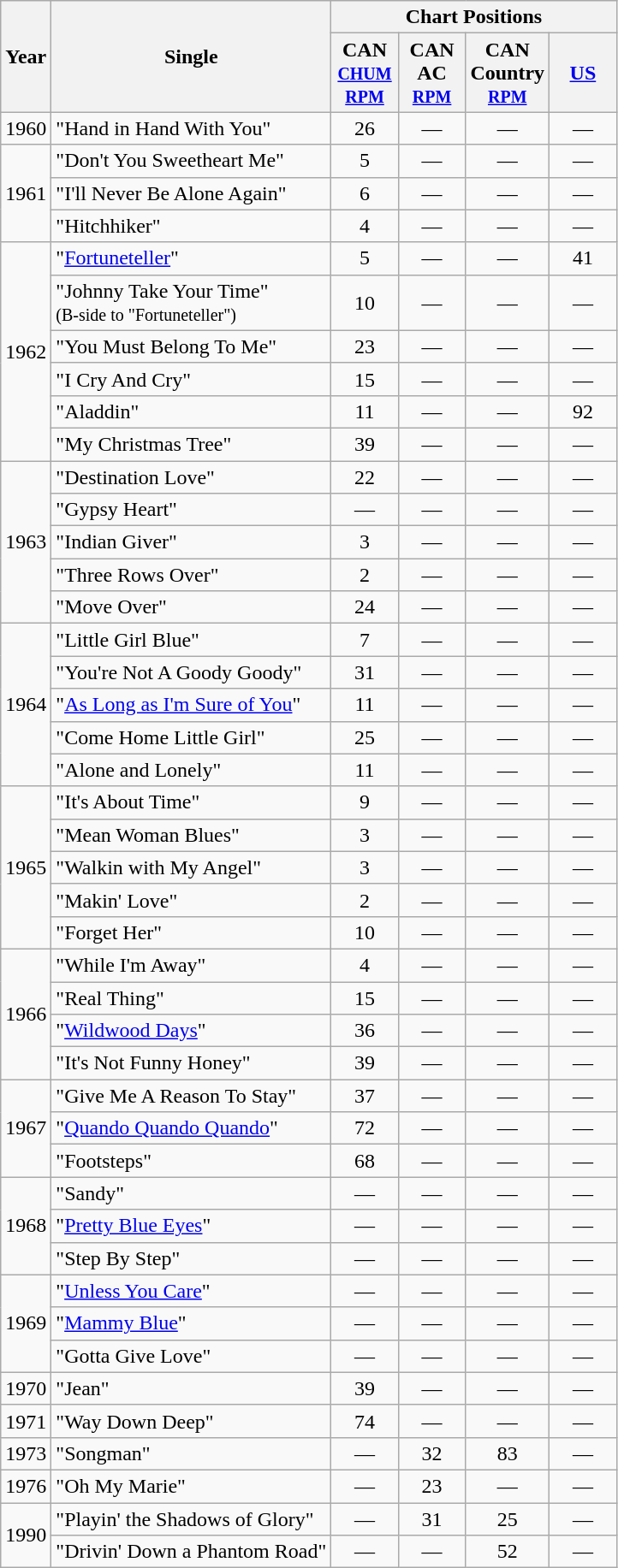<table class="wikitable">
<tr>
<th rowspan="2">Year</th>
<th rowspan="2">Single</th>
<th colspan="4">Chart Positions</th>
</tr>
<tr>
<th style="width:45px;">CAN<br><small><a href='#'>CHUM</a><br><a href='#'>RPM</a></small></th>
<th style="width:45px;">CAN AC<br><small><a href='#'>RPM</a></small></th>
<th style="width:45px;">CAN Country<br><small><a href='#'>RPM</a></small></th>
<th style="width:45px;"><a href='#'>US</a></th>
</tr>
<tr>
<td>1960</td>
<td>"Hand in Hand With You"</td>
<td style="text-align:center;">26</td>
<td style="text-align:center;">—</td>
<td style="text-align:center;">—</td>
<td style="text-align:center;">—</td>
</tr>
<tr>
<td rowspan="3">1961</td>
<td>"Don't You Sweetheart Me"</td>
<td style="text-align:center;">5</td>
<td style="text-align:center;">—</td>
<td style="text-align:center;">—</td>
<td style="text-align:center;">—</td>
</tr>
<tr>
<td>"I'll Never Be Alone Again"</td>
<td style="text-align:center;">6</td>
<td style="text-align:center;">—</td>
<td style="text-align:center;">—</td>
<td style="text-align:center;">—</td>
</tr>
<tr>
<td>"Hitchhiker"</td>
<td style="text-align:center;">4</td>
<td style="text-align:center;">—</td>
<td style="text-align:center;">—</td>
<td style="text-align:center;">—</td>
</tr>
<tr>
<td rowspan="6">1962</td>
<td>"<a href='#'>Fortuneteller</a>"</td>
<td style="text-align:center;">5</td>
<td style="text-align:center;">—</td>
<td style="text-align:center;">—</td>
<td style="text-align:center;">41</td>
</tr>
<tr>
<td>"Johnny Take Your Time"<br><small>(B-side to "Fortuneteller")</small></td>
<td style="text-align:center;">10</td>
<td style="text-align:center;">—</td>
<td style="text-align:center;">—</td>
<td style="text-align:center;">—</td>
</tr>
<tr>
<td>"You Must Belong To Me"</td>
<td style="text-align:center;">23</td>
<td style="text-align:center;">—</td>
<td style="text-align:center;">—</td>
<td style="text-align:center;">—</td>
</tr>
<tr>
<td>"I Cry And Cry"</td>
<td style="text-align:center;">15</td>
<td style="text-align:center;">—</td>
<td style="text-align:center;">—</td>
<td style="text-align:center;">—</td>
</tr>
<tr>
<td>"Aladdin"</td>
<td style="text-align:center;">11</td>
<td style="text-align:center;">—</td>
<td style="text-align:center;">—</td>
<td style="text-align:center;">92</td>
</tr>
<tr>
<td>"My Christmas Tree"</td>
<td style="text-align:center;">39</td>
<td style="text-align:center;">—</td>
<td style="text-align:center;">—</td>
<td style="text-align:center;">—</td>
</tr>
<tr>
<td rowspan="5">1963</td>
<td>"Destination Love"</td>
<td style="text-align:center;">22</td>
<td style="text-align:center;">—</td>
<td style="text-align:center;">—</td>
<td style="text-align:center;">—</td>
</tr>
<tr>
<td>"Gypsy Heart"</td>
<td style="text-align:center;">—</td>
<td style="text-align:center;">—</td>
<td style="text-align:center;">—</td>
<td style="text-align:center;">—</td>
</tr>
<tr>
<td>"Indian Giver"</td>
<td style="text-align:center;">3</td>
<td style="text-align:center;">—</td>
<td style="text-align:center;">—</td>
<td style="text-align:center;">—</td>
</tr>
<tr>
<td>"Three Rows Over"</td>
<td style="text-align:center;">2</td>
<td style="text-align:center;">—</td>
<td style="text-align:center;">—</td>
<td style="text-align:center;">—</td>
</tr>
<tr>
<td>"Move Over"</td>
<td style="text-align:center;">24</td>
<td style="text-align:center;">—</td>
<td style="text-align:center;">—</td>
<td style="text-align:center;">—</td>
</tr>
<tr>
<td rowspan="5">1964</td>
<td>"Little Girl Blue"</td>
<td style="text-align:center;">7</td>
<td style="text-align:center;">—</td>
<td style="text-align:center;">—</td>
<td style="text-align:center;">—</td>
</tr>
<tr>
<td>"You're Not A Goody Goody"</td>
<td style="text-align:center;">31</td>
<td style="text-align:center;">—</td>
<td style="text-align:center;">—</td>
<td style="text-align:center;">—</td>
</tr>
<tr>
<td>"<a href='#'>As Long as I'm Sure of You</a>"</td>
<td style="text-align:center;">11</td>
<td style="text-align:center;">—</td>
<td style="text-align:center;">—</td>
<td style="text-align:center;">—</td>
</tr>
<tr>
<td>"Come Home Little Girl"</td>
<td style="text-align:center;">25</td>
<td style="text-align:center;">—</td>
<td style="text-align:center;">—</td>
<td style="text-align:center;">—</td>
</tr>
<tr>
<td>"Alone and Lonely"</td>
<td style="text-align:center;">11</td>
<td style="text-align:center;">—</td>
<td style="text-align:center;">—</td>
<td style="text-align:center;">—</td>
</tr>
<tr>
<td rowspan="5">1965</td>
<td>"It's About Time"</td>
<td style="text-align:center;">9</td>
<td style="text-align:center;">—</td>
<td style="text-align:center;">—</td>
<td style="text-align:center;">—</td>
</tr>
<tr>
<td>"Mean Woman Blues"</td>
<td style="text-align:center;">3</td>
<td style="text-align:center;">—</td>
<td style="text-align:center;">—</td>
<td style="text-align:center;">—</td>
</tr>
<tr>
<td>"Walkin with My Angel"</td>
<td style="text-align:center;">3</td>
<td style="text-align:center;">—</td>
<td style="text-align:center;">—</td>
<td style="text-align:center;">—</td>
</tr>
<tr>
<td>"Makin' Love"</td>
<td style="text-align:center;">2</td>
<td style="text-align:center;">—</td>
<td style="text-align:center;">—</td>
<td style="text-align:center;">—</td>
</tr>
<tr>
<td>"Forget Her"</td>
<td style="text-align:center;">10</td>
<td style="text-align:center;">—</td>
<td style="text-align:center;">—</td>
<td style="text-align:center;">—</td>
</tr>
<tr>
<td rowspan="4">1966</td>
<td>"While I'm Away"</td>
<td style="text-align:center;">4</td>
<td style="text-align:center;">—</td>
<td style="text-align:center;">—</td>
<td style="text-align:center;">—</td>
</tr>
<tr>
<td>"Real Thing"</td>
<td style="text-align:center;">15</td>
<td style="text-align:center;">—</td>
<td style="text-align:center;">—</td>
<td style="text-align:center;">—</td>
</tr>
<tr>
<td>"<a href='#'>Wildwood Days</a>"</td>
<td style="text-align:center;">36</td>
<td style="text-align:center;">—</td>
<td style="text-align:center;">—</td>
<td style="text-align:center;">—</td>
</tr>
<tr>
<td>"It's Not Funny Honey"</td>
<td style="text-align:center;">39</td>
<td style="text-align:center;">—</td>
<td style="text-align:center;">—</td>
<td style="text-align:center;">—</td>
</tr>
<tr>
<td rowspan="3">1967</td>
<td>"Give Me A Reason To Stay"</td>
<td style="text-align:center;">37</td>
<td style="text-align:center;">—</td>
<td style="text-align:center;">—</td>
<td style="text-align:center;">—</td>
</tr>
<tr>
<td>"<a href='#'>Quando Quando Quando</a>"</td>
<td style="text-align:center;">72</td>
<td style="text-align:center;">—</td>
<td style="text-align:center;">—</td>
<td style="text-align:center;">—</td>
</tr>
<tr>
<td>"Footsteps"</td>
<td style="text-align:center;">68</td>
<td style="text-align:center;">—</td>
<td style="text-align:center;">—</td>
<td style="text-align:center;">—</td>
</tr>
<tr>
<td rowspan="3">1968</td>
<td>"Sandy"</td>
<td style="text-align:center;">—</td>
<td style="text-align:center;">—</td>
<td style="text-align:center;">—</td>
<td style="text-align:center;">—</td>
</tr>
<tr>
<td>"<a href='#'>Pretty Blue Eyes</a>"</td>
<td style="text-align:center;">—</td>
<td style="text-align:center;">—</td>
<td style="text-align:center;">—</td>
<td style="text-align:center;">—</td>
</tr>
<tr>
<td>"Step By Step"</td>
<td style="text-align:center;">—</td>
<td style="text-align:center;">—</td>
<td style="text-align:center;">—</td>
<td style="text-align:center;">—</td>
</tr>
<tr>
<td rowspan="3">1969</td>
<td>"<a href='#'>Unless You Care</a>"</td>
<td style="text-align:center;">—</td>
<td style="text-align:center;">—</td>
<td style="text-align:center;">—</td>
<td style="text-align:center;">—</td>
</tr>
<tr>
<td>"<a href='#'>Mammy Blue</a>"</td>
<td style="text-align:center;">—</td>
<td style="text-align:center;">—</td>
<td style="text-align:center;">—</td>
<td style="text-align:center;">—</td>
</tr>
<tr>
<td>"Gotta Give Love"</td>
<td style="text-align:center;">—</td>
<td style="text-align:center;">—</td>
<td style="text-align:center;">—</td>
<td style="text-align:center;">—</td>
</tr>
<tr>
<td>1970</td>
<td>"Jean"</td>
<td style="text-align:center;">39</td>
<td style="text-align:center;">—</td>
<td style="text-align:center;">—</td>
<td style="text-align:center;">—</td>
</tr>
<tr>
<td>1971</td>
<td>"Way Down Deep"</td>
<td style="text-align:center;">74</td>
<td style="text-align:center;">—</td>
<td style="text-align:center;">—</td>
<td style="text-align:center;">—</td>
</tr>
<tr>
<td>1973</td>
<td>"Songman"</td>
<td style="text-align:center;">—</td>
<td style="text-align:center;">32</td>
<td style="text-align:center;">83</td>
<td style="text-align:center;">—</td>
</tr>
<tr>
<td>1976</td>
<td>"Oh My Marie"</td>
<td style="text-align:center;">—</td>
<td style="text-align:center;">23</td>
<td style="text-align:center;">—</td>
<td style="text-align:center;">—</td>
</tr>
<tr>
<td rowspan="2">1990</td>
<td>"Playin' the Shadows of Glory"</td>
<td style="text-align:center;">—</td>
<td style="text-align:center;">31</td>
<td style="text-align:center;">25</td>
<td style="text-align:center;">—</td>
</tr>
<tr>
<td>"Drivin' Down a Phantom Road"</td>
<td style="text-align:center;">—</td>
<td style="text-align:center;">—</td>
<td style="text-align:center;">52</td>
<td style="text-align:center;">—</td>
</tr>
</table>
